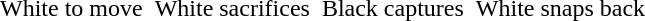<table border="0" cellspacing="0" cellpadding="0">
<tr valign="top">
<td><br></td>
<td>  </td>
<td><br></td>
<td>  </td>
<td><br></td>
<td>  </td>
<td><br></td>
</tr>
<tr valign="top">
<td>White to move</td>
<td>  </td>
<td>White sacrifices</td>
<td>  </td>
<td>Black captures</td>
<td>  </td>
<td>White snaps back</td>
</tr>
</table>
